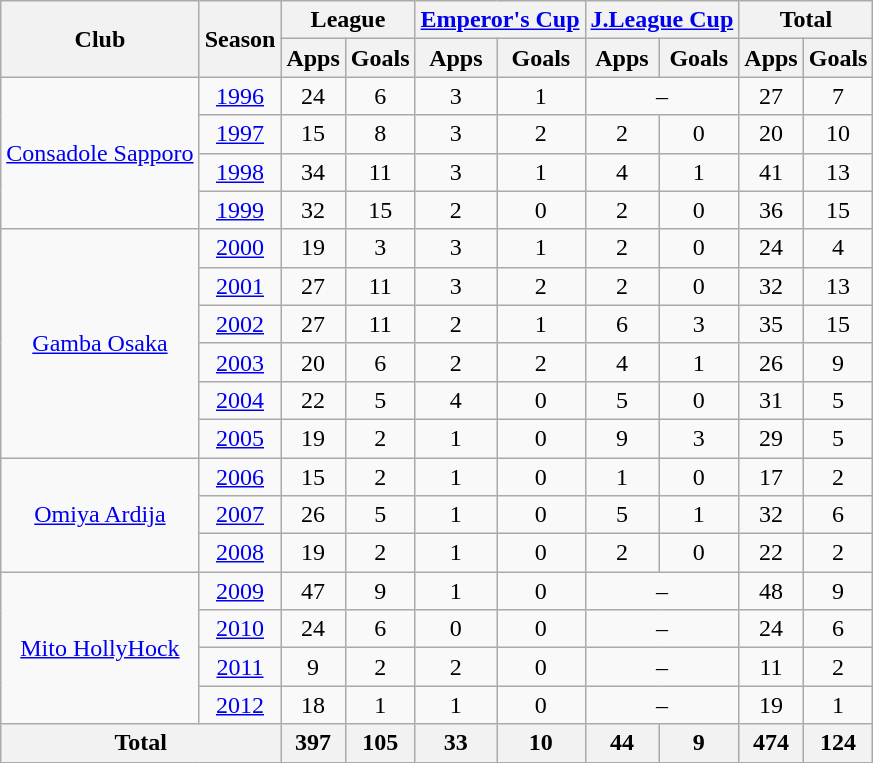<table class="wikitable" style="text-align:center;">
<tr>
<th rowspan=2>Club</th>
<th rowspan=2>Season</th>
<th colspan=2>League</th>
<th colspan=2><a href='#'>Emperor's Cup</a></th>
<th colspan=2><a href='#'>J.League Cup</a></th>
<th colspan=2>Total</th>
</tr>
<tr>
<th>Apps</th>
<th>Goals</th>
<th>Apps</th>
<th>Goals</th>
<th>Apps</th>
<th>Goals</th>
<th>Apps</th>
<th>Goals</th>
</tr>
<tr>
<td rowspan="4"><a href='#'>Consadole Sapporo</a></td>
<td><a href='#'>1996</a></td>
<td>24</td>
<td>6</td>
<td>3</td>
<td>1</td>
<td colspan="2">–</td>
<td>27</td>
<td>7</td>
</tr>
<tr>
<td><a href='#'>1997</a></td>
<td>15</td>
<td>8</td>
<td>3</td>
<td>2</td>
<td>2</td>
<td>0</td>
<td>20</td>
<td>10</td>
</tr>
<tr>
<td><a href='#'>1998</a></td>
<td>34</td>
<td>11</td>
<td>3</td>
<td>1</td>
<td>4</td>
<td>1</td>
<td>41</td>
<td>13</td>
</tr>
<tr>
<td><a href='#'>1999</a></td>
<td>32</td>
<td>15</td>
<td>2</td>
<td>0</td>
<td>2</td>
<td>0</td>
<td>36</td>
<td>15</td>
</tr>
<tr>
<td rowspan="6"><a href='#'>Gamba Osaka</a></td>
<td><a href='#'>2000</a></td>
<td>19</td>
<td>3</td>
<td>3</td>
<td>1</td>
<td>2</td>
<td>0</td>
<td>24</td>
<td>4</td>
</tr>
<tr>
<td><a href='#'>2001</a></td>
<td>27</td>
<td>11</td>
<td>3</td>
<td>2</td>
<td>2</td>
<td>0</td>
<td>32</td>
<td>13</td>
</tr>
<tr>
<td><a href='#'>2002</a></td>
<td>27</td>
<td>11</td>
<td>2</td>
<td>1</td>
<td>6</td>
<td>3</td>
<td>35</td>
<td>15</td>
</tr>
<tr>
<td><a href='#'>2003</a></td>
<td>20</td>
<td>6</td>
<td>2</td>
<td>2</td>
<td>4</td>
<td>1</td>
<td>26</td>
<td>9</td>
</tr>
<tr>
<td><a href='#'>2004</a></td>
<td>22</td>
<td>5</td>
<td>4</td>
<td>0</td>
<td>5</td>
<td>0</td>
<td>31</td>
<td>5</td>
</tr>
<tr>
<td><a href='#'>2005</a></td>
<td>19</td>
<td>2</td>
<td>1</td>
<td>0</td>
<td>9</td>
<td>3</td>
<td>29</td>
<td>5</td>
</tr>
<tr>
<td rowspan="3"><a href='#'>Omiya Ardija</a></td>
<td><a href='#'>2006</a></td>
<td>15</td>
<td>2</td>
<td>1</td>
<td>0</td>
<td>1</td>
<td>0</td>
<td>17</td>
<td>2</td>
</tr>
<tr>
<td><a href='#'>2007</a></td>
<td>26</td>
<td>5</td>
<td>1</td>
<td>0</td>
<td>5</td>
<td>1</td>
<td>32</td>
<td>6</td>
</tr>
<tr>
<td><a href='#'>2008</a></td>
<td>19</td>
<td>2</td>
<td>1</td>
<td>0</td>
<td>2</td>
<td>0</td>
<td>22</td>
<td>2</td>
</tr>
<tr>
<td rowspan="4"><a href='#'>Mito HollyHock</a></td>
<td><a href='#'>2009</a></td>
<td>47</td>
<td>9</td>
<td>1</td>
<td>0</td>
<td colspan="2">–</td>
<td>48</td>
<td>9</td>
</tr>
<tr>
<td><a href='#'>2010</a></td>
<td>24</td>
<td>6</td>
<td>0</td>
<td>0</td>
<td colspan="2">–</td>
<td>24</td>
<td>6</td>
</tr>
<tr>
<td><a href='#'>2011</a></td>
<td>9</td>
<td>2</td>
<td>2</td>
<td>0</td>
<td colspan="2">–</td>
<td>11</td>
<td>2</td>
</tr>
<tr>
<td><a href='#'>2012</a></td>
<td>18</td>
<td>1</td>
<td>1</td>
<td>0</td>
<td colspan="2">–</td>
<td>19</td>
<td>1</td>
</tr>
<tr>
<th colspan=2>Total</th>
<th>397</th>
<th>105</th>
<th>33</th>
<th>10</th>
<th>44</th>
<th>9</th>
<th>474</th>
<th>124</th>
</tr>
</table>
